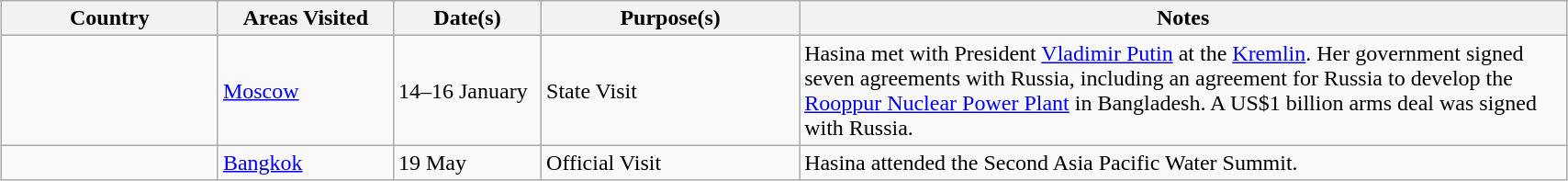<table class="wikitable outercollapse sortable" style="margin: 1em auto 1em auto">
<tr>
<th width=150>Country</th>
<th width=120>Areas Visited</th>
<th width=100>Date(s)</th>
<th width=180>Purpose(s)</th>
<th width=550>Notes</th>
</tr>
<tr>
<td></td>
<td><a href='#'>Moscow</a></td>
<td>14–16 January</td>
<td>State Visit</td>
<td>Hasina met with President <a href='#'>Vladimir Putin</a> at the <a href='#'>Kremlin</a>. Her government signed seven agreements with Russia, including an agreement for Russia to develop the <a href='#'>Rooppur Nuclear Power Plant</a> in Bangladesh. A US$1 billion arms deal was signed with Russia.</td>
</tr>
<tr>
<td></td>
<td><a href='#'>Bangkok</a></td>
<td>19 May</td>
<td>Official Visit</td>
<td>Hasina attended the Second Asia Pacific Water Summit.</td>
</tr>
</table>
